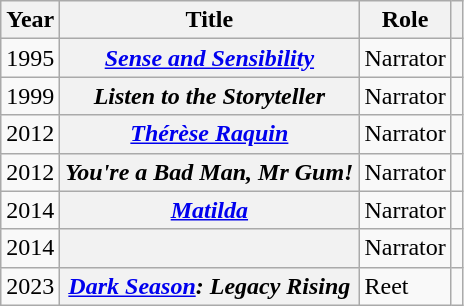<table class="wikitable plainrowheaders unsortable">
<tr>
<th scope="col">Year</th>
<th scope="col">Title</th>
<th scope="col">Role</th>
<th scope="col" class="unsortable"></th>
</tr>
<tr>
<td>1995</td>
<th scope="row"><em><a href='#'>Sense and Sensibility</a></em></th>
<td>Narrator</td>
<td style="text-align:center;"></td>
</tr>
<tr>
<td>1999</td>
<th scope="row"><em>Listen to the Storyteller</em></th>
<td>Narrator</td>
<td style="text-align:center;"></td>
</tr>
<tr>
<td>2012</td>
<th scope="row"><em><a href='#'>Thérèse Raquin</a></em></th>
<td>Narrator</td>
<td style="text-align:center;"></td>
</tr>
<tr>
<td>2012</td>
<th scope="row"><em>You're a Bad Man, Mr Gum!</em></th>
<td>Narrator</td>
<td style="text-align:center;"></td>
</tr>
<tr>
<td>2014</td>
<th scope="row"><em><a href='#'>Matilda</a></em></th>
<td>Narrator</td>
<td style="text-align:center;"></td>
</tr>
<tr>
<td>2014</td>
<th scope="row"></th>
<td>Narrator</td>
<td style="text-align:center;"></td>
</tr>
<tr>
<td>2023</td>
<th scope="row"><em><a href='#'>Dark Season</a>: Legacy Rising</em></th>
<td>Reet</td>
<td style="text-align:center;"></td>
</tr>
</table>
